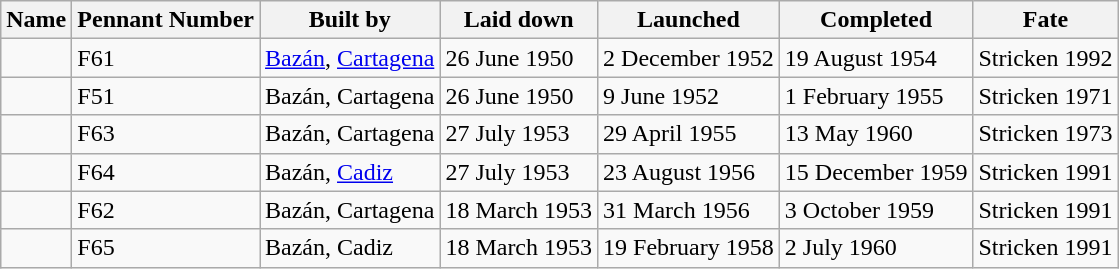<table class="wikitable">
<tr>
<th>Name</th>
<th>Pennant Number</th>
<th>Built by</th>
<th>Laid down</th>
<th>Launched</th>
<th>Completed</th>
<th>Fate</th>
</tr>
<tr>
<td></td>
<td>F61</td>
<td><a href='#'>Bazán</a>, <a href='#'>Cartagena</a></td>
<td>26 June 1950</td>
<td>2 December 1952</td>
<td>19 August 1954</td>
<td>Stricken 1992</td>
</tr>
<tr>
<td></td>
<td>F51</td>
<td>Bazán, Cartagena</td>
<td>26 June 1950</td>
<td>9 June 1952</td>
<td>1 February 1955</td>
<td>Stricken 1971</td>
</tr>
<tr>
<td></td>
<td>F63</td>
<td>Bazán, Cartagena</td>
<td>27 July 1953</td>
<td>29 April 1955</td>
<td>13 May 1960</td>
<td>Stricken 1973</td>
</tr>
<tr>
<td></td>
<td>F64</td>
<td>Bazán, <a href='#'>Cadiz</a></td>
<td>27 July 1953</td>
<td>23 August 1956</td>
<td>15 December 1959</td>
<td>Stricken 1991</td>
</tr>
<tr>
<td></td>
<td>F62</td>
<td>Bazán, Cartagena</td>
<td>18 March 1953</td>
<td>31 March 1956</td>
<td>3 October 1959</td>
<td>Stricken 1991</td>
</tr>
<tr>
<td></td>
<td>F65</td>
<td>Bazán, Cadiz</td>
<td>18 March 1953</td>
<td>19 February 1958</td>
<td>2 July 1960</td>
<td>Stricken 1991</td>
</tr>
</table>
